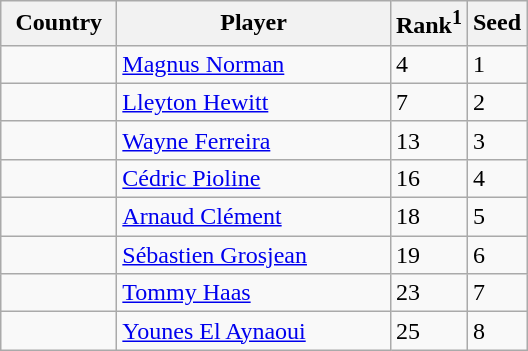<table class="sortable wikitable">
<tr>
<th width="70">Country</th>
<th width="175">Player</th>
<th>Rank<sup>1</sup></th>
<th>Seed</th>
</tr>
<tr>
<td></td>
<td><a href='#'>Magnus Norman</a></td>
<td>4</td>
<td>1</td>
</tr>
<tr>
<td></td>
<td><a href='#'>Lleyton Hewitt</a></td>
<td>7</td>
<td>2</td>
</tr>
<tr>
<td></td>
<td><a href='#'>Wayne Ferreira</a></td>
<td>13</td>
<td>3</td>
</tr>
<tr>
<td></td>
<td><a href='#'>Cédric Pioline</a></td>
<td>16</td>
<td>4</td>
</tr>
<tr>
<td></td>
<td><a href='#'>Arnaud Clément</a></td>
<td>18</td>
<td>5</td>
</tr>
<tr>
<td></td>
<td><a href='#'>Sébastien Grosjean</a></td>
<td>19</td>
<td>6</td>
</tr>
<tr>
<td></td>
<td><a href='#'>Tommy Haas</a></td>
<td>23</td>
<td>7</td>
</tr>
<tr>
<td></td>
<td><a href='#'>Younes El Aynaoui</a></td>
<td>25</td>
<td>8</td>
</tr>
</table>
